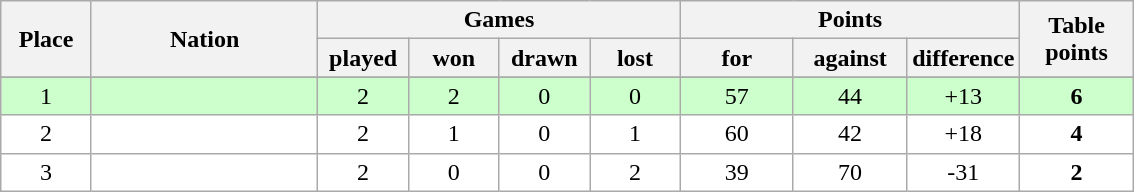<table class="wikitable">
<tr>
<th rowspan=2 width="8%">Place</th>
<th rowspan=2 width="20%">Nation</th>
<th colspan=4 width="32%">Games</th>
<th colspan=3 width="30%">Points</th>
<th rowspan=2 width="10%">Table<br>points</th>
</tr>
<tr>
<th width="8%">played</th>
<th width="8%">won</th>
<th width="8%">drawn</th>
<th width="8%">lost</th>
<th width="10%">for</th>
<th width="10%">against</th>
<th width="10%">difference</th>
</tr>
<tr>
</tr>
<tr bgcolor=#ccffcc align=center>
<td>1</td>
<td align=left></td>
<td>2</td>
<td>2</td>
<td>0</td>
<td>0</td>
<td>57</td>
<td>44</td>
<td>+13</td>
<td><strong>6</strong></td>
</tr>
<tr bgcolor=#ffffff align=center>
<td>2</td>
<td align=left></td>
<td>2</td>
<td>1</td>
<td>0</td>
<td>1</td>
<td>60</td>
<td>42</td>
<td>+18</td>
<td><strong>4</strong></td>
</tr>
<tr bgcolor=#ffffff align=center>
<td>3</td>
<td align=left></td>
<td>2</td>
<td>0</td>
<td>0</td>
<td>2</td>
<td>39</td>
<td>70</td>
<td>-31</td>
<td><strong>2</strong></td>
</tr>
</table>
